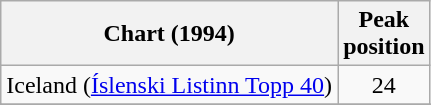<table class="wikitable sortable plainrowheaders" style="text-align:center">
<tr>
<th scope="col">Chart (1994)</th>
<th scope="col">Peak<br>position</th>
</tr>
<tr>
<td>Iceland (<a href='#'>Íslenski Listinn Topp 40</a>)</td>
<td text align="center">24</td>
</tr>
<tr>
</tr>
<tr>
</tr>
</table>
